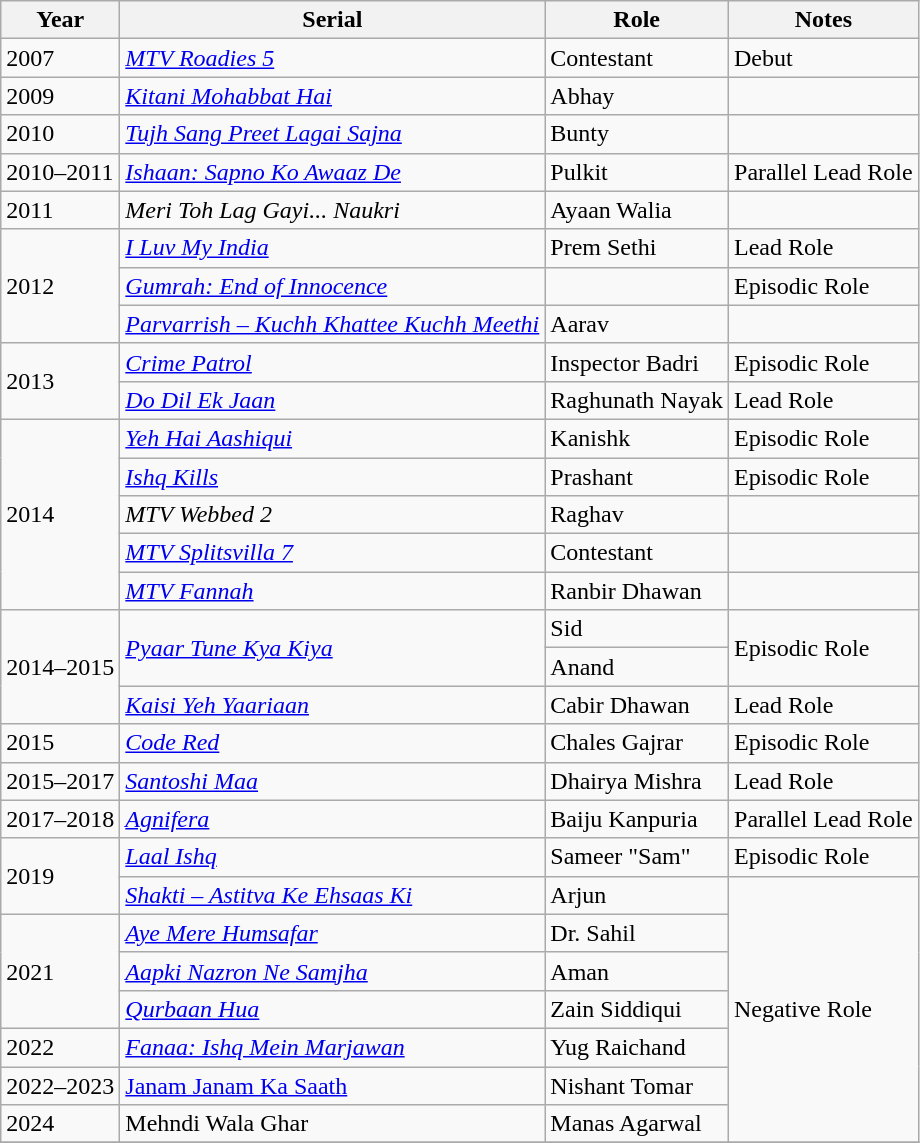<table class="wikitable sortable">
<tr>
<th>Year</th>
<th>Serial</th>
<th>Role</th>
<th>Notes</th>
</tr>
<tr>
<td>2007</td>
<td><em><a href='#'>MTV Roadies 5</a></em></td>
<td>Contestant</td>
<td>Debut</td>
</tr>
<tr>
<td>2009</td>
<td><em><a href='#'>Kitani Mohabbat Hai</a></em></td>
<td>Abhay</td>
<td></td>
</tr>
<tr>
<td>2010</td>
<td><em><a href='#'>Tujh Sang Preet Lagai Sajna</a></em></td>
<td>Bunty</td>
<td></td>
</tr>
<tr>
<td>2010–2011</td>
<td><em><a href='#'>Ishaan: Sapno Ko Awaaz De</a></em></td>
<td>Pulkit</td>
<td>Parallel Lead Role</td>
</tr>
<tr>
<td>2011</td>
<td><em>Meri Toh Lag Gayi... Naukri</em></td>
<td>Ayaan Walia</td>
<td></td>
</tr>
<tr>
<td rowspan="3">2012</td>
<td><em><a href='#'>I Luv My India</a></em></td>
<td>Prem Sethi</td>
<td>Lead Role</td>
</tr>
<tr>
<td><em><a href='#'>Gumrah: End of Innocence</a></em></td>
<td></td>
<td>Episodic Role</td>
</tr>
<tr>
<td><em><a href='#'>Parvarrish – Kuchh Khattee Kuchh Meethi</a></em></td>
<td>Aarav</td>
<td></td>
</tr>
<tr>
<td rowspan="2">2013</td>
<td><em><a href='#'>Crime Patrol</a></em></td>
<td>Inspector Badri</td>
<td>Episodic Role</td>
</tr>
<tr>
<td><em><a href='#'>Do Dil Ek Jaan</a></em></td>
<td>Raghunath Nayak</td>
<td>Lead Role</td>
</tr>
<tr>
<td rowspan="5">2014</td>
<td><em><a href='#'>Yeh Hai Aashiqui</a></em></td>
<td>Kanishk</td>
<td>Episodic Role</td>
</tr>
<tr>
<td><em><a href='#'>Ishq Kills</a></em></td>
<td>Prashant</td>
<td>Episodic Role</td>
</tr>
<tr>
<td><em>MTV Webbed 2</em></td>
<td>Raghav</td>
<td></td>
</tr>
<tr>
<td><em><a href='#'>MTV Splitsvilla 7</a></em></td>
<td>Contestant</td>
<td></td>
</tr>
<tr>
<td><em><a href='#'>MTV Fannah</a></em></td>
<td>Ranbir Dhawan</td>
<td></td>
</tr>
<tr>
<td rowspan="3">2014–2015</td>
<td rowspan="2"><em><a href='#'>Pyaar Tune Kya Kiya</a></em></td>
<td>Sid</td>
<td rowspan="2">Episodic Role</td>
</tr>
<tr>
<td>Anand</td>
</tr>
<tr>
<td><em><a href='#'>Kaisi Yeh Yaariaan</a></em></td>
<td>Cabir Dhawan</td>
<td>Lead Role</td>
</tr>
<tr>
<td>2015</td>
<td><em><a href='#'>Code Red</a></em></td>
<td>Chales Gajrar</td>
<td>Episodic Role</td>
</tr>
<tr>
<td>2015–2017</td>
<td><em><a href='#'> Santoshi Maa</a></em></td>
<td>Dhairya Mishra</td>
<td>Lead Role</td>
</tr>
<tr>
<td>2017–2018</td>
<td><em><a href='#'> Agnifera</a></em></td>
<td>Baiju Kanpuria</td>
<td>Parallel Lead Role</td>
</tr>
<tr>
<td rowspan="2">2019</td>
<td><em><a href='#'> Laal Ishq</a></em></td>
<td>Sameer "Sam"</td>
<td>Episodic Role</td>
</tr>
<tr>
<td><em><a href='#'>Shakti – Astitva Ke Ehsaas Ki</a></em></td>
<td>Arjun</td>
<td rowspan = "7">Negative Role</td>
</tr>
<tr>
<td rowspan = "3">2021</td>
<td><em><a href='#'>Aye Mere Humsafar</a></em></td>
<td>Dr. Sahil</td>
</tr>
<tr>
<td><em><a href='#'>Aapki Nazron Ne Samjha</a></em></td>
<td>Aman</td>
</tr>
<tr>
<td><em><a href='#'>Qurbaan Hua</a></em></td>
<td>Zain Siddiqui</td>
</tr>
<tr>
<td>2022</td>
<td><em><a href='#'>Fanaa: Ishq Mein Marjawan</a></td>
<td>Yug Raichand</td>
</tr>
<tr>
<td>2022–2023</td>
<td></em><a href='#'>Janam Janam Ka Saath</a><em></td>
<td>Nishant Tomar</td>
</tr>
<tr>
<td>2024</td>
<td></em>Mehndi Wala Ghar<em></td>
<td>Manas Agarwal</td>
</tr>
<tr>
</tr>
</table>
